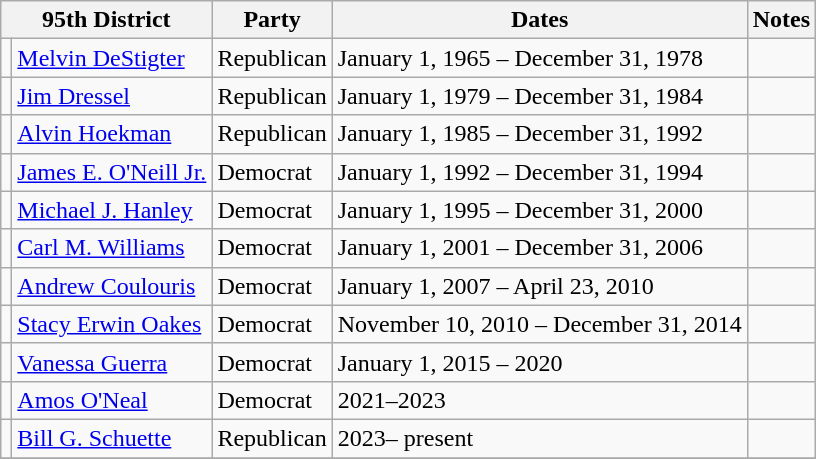<table class=wikitable>
<tr>
<th colspan="2">95th District</th>
<th>Party</th>
<th>Dates</th>
<th>Notes</th>
</tr>
<tr>
<td></td>
<td><a href='#'>Melvin DeStigter</a></td>
<td>Republican</td>
<td>January 1, 1965 – December 31, 1978</td>
<td></td>
</tr>
<tr>
<td></td>
<td><a href='#'>Jim Dressel</a></td>
<td>Republican</td>
<td>January 1, 1979 – December 31, 1984</td>
<td></td>
</tr>
<tr>
<td></td>
<td><a href='#'>Alvin Hoekman</a></td>
<td>Republican</td>
<td>January 1, 1985 – December 31, 1992</td>
<td></td>
</tr>
<tr>
<td></td>
<td><a href='#'>James E. O'Neill Jr.</a></td>
<td>Democrat</td>
<td>January 1, 1992 – December 31, 1994</td>
<td></td>
</tr>
<tr>
<td></td>
<td><a href='#'>Michael J. Hanley</a></td>
<td>Democrat</td>
<td>January 1, 1995 – December 31, 2000</td>
<td></td>
</tr>
<tr>
<td></td>
<td><a href='#'>Carl M. Williams</a></td>
<td>Democrat</td>
<td>January 1, 2001 – December 31, 2006</td>
<td></td>
</tr>
<tr>
<td></td>
<td><a href='#'>Andrew Coulouris</a></td>
<td>Democrat</td>
<td>January 1, 2007 – April 23, 2010</td>
<td></td>
</tr>
<tr>
<td></td>
<td><a href='#'>Stacy Erwin Oakes</a></td>
<td>Democrat</td>
<td>November 10, 2010 – December 31, 2014</td>
<td></td>
</tr>
<tr>
<td></td>
<td><a href='#'>Vanessa Guerra</a></td>
<td>Democrat</td>
<td>January 1, 2015 – 2020</td>
<td></td>
</tr>
<tr>
<td></td>
<td><a href='#'>Amos O'Neal</a></td>
<td>Democrat</td>
<td>2021–2023</td>
<td></td>
</tr>
<tr>
<td></td>
<td><a href='#'>Bill G. Schuette</a></td>
<td>Republican</td>
<td>2023– present</td>
<td></td>
</tr>
<tr>
</tr>
</table>
